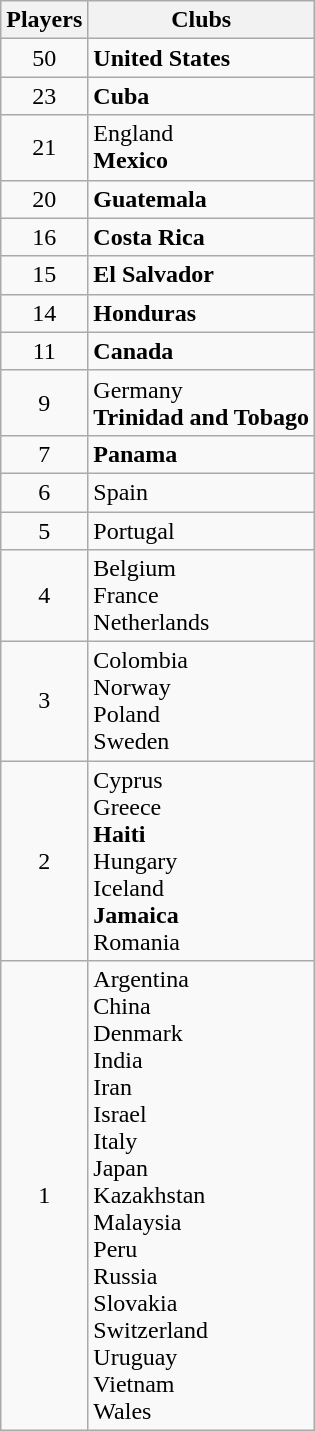<table class="wikitable">
<tr>
<th>Players</th>
<th>Clubs</th>
</tr>
<tr>
<td align=center>50</td>
<td> <strong>United States</strong></td>
</tr>
<tr>
<td align=center>23</td>
<td> <strong>Cuba</strong></td>
</tr>
<tr>
<td align=center>21</td>
<td> England<br> <strong>Mexico</strong></td>
</tr>
<tr>
<td align=center>20</td>
<td> <strong>Guatemala</strong></td>
</tr>
<tr>
<td align=center>16</td>
<td> <strong>Costa Rica</strong></td>
</tr>
<tr>
<td align=center>15</td>
<td> <strong>El Salvador</strong></td>
</tr>
<tr>
<td align=center>14</td>
<td> <strong>Honduras</strong></td>
</tr>
<tr>
<td align=center>11</td>
<td> <strong>Canada</strong></td>
</tr>
<tr>
<td align=center>9</td>
<td> Germany<br> <strong>Trinidad and Tobago</strong></td>
</tr>
<tr>
<td align=center>7</td>
<td> <strong>Panama</strong></td>
</tr>
<tr>
<td align=center>6</td>
<td> Spain</td>
</tr>
<tr>
<td align=center>5</td>
<td> Portugal</td>
</tr>
<tr>
<td align=center>4</td>
<td> Belgium<br> France<br> Netherlands</td>
</tr>
<tr>
<td align=center>3</td>
<td> Colombia<br> Norway<br> Poland<br> Sweden</td>
</tr>
<tr>
<td align=center>2</td>
<td> Cyprus<br> Greece<br> <strong>Haiti</strong><br> Hungary<br> Iceland<br> <strong>Jamaica</strong><br> Romania</td>
</tr>
<tr>
<td align=center>1</td>
<td> Argentina<br> China<br> Denmark<br> India<br> Iran<br> Israel<br> Italy<br> Japan<br> Kazakhstan<br> Malaysia<br> Peru<br> Russia<br> Slovakia<br> Switzerland<br> Uruguay<br> Vietnam<br> Wales</td>
</tr>
</table>
